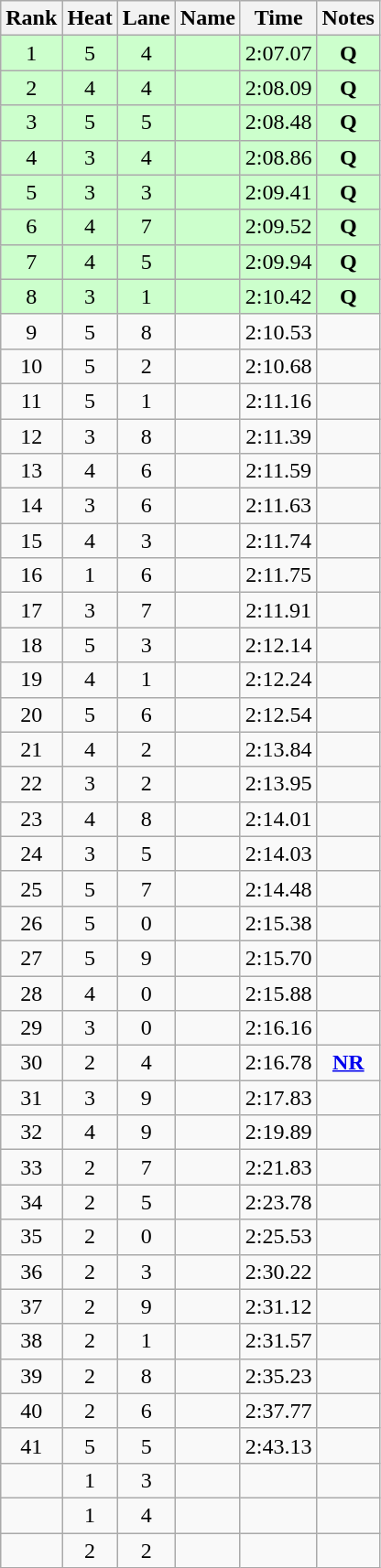<table class="wikitable sortable" style="text-align:center">
<tr>
<th>Rank</th>
<th>Heat</th>
<th>Lane</th>
<th>Name</th>
<th>Time</th>
<th>Notes</th>
</tr>
<tr bgcolor=ccffcc>
<td>1</td>
<td>5</td>
<td>4</td>
<td align=left></td>
<td>2:07.07</td>
<td><strong>Q</strong></td>
</tr>
<tr bgcolor=ccffcc>
<td>2</td>
<td>4</td>
<td>4</td>
<td align=left></td>
<td>2:08.09</td>
<td><strong>Q</strong></td>
</tr>
<tr bgcolor=ccffcc>
<td>3</td>
<td>5</td>
<td>5</td>
<td align=left></td>
<td>2:08.48</td>
<td><strong>Q</strong></td>
</tr>
<tr bgcolor=ccffcc>
<td>4</td>
<td>3</td>
<td>4</td>
<td align=left></td>
<td>2:08.86</td>
<td><strong>Q</strong></td>
</tr>
<tr bgcolor=ccffcc>
<td>5</td>
<td>3</td>
<td>3</td>
<td align=left></td>
<td>2:09.41</td>
<td><strong>Q</strong></td>
</tr>
<tr bgcolor=ccffcc>
<td>6</td>
<td>4</td>
<td>7</td>
<td align=left></td>
<td>2:09.52</td>
<td><strong>Q</strong></td>
</tr>
<tr bgcolor=ccffcc>
<td>7</td>
<td>4</td>
<td>5</td>
<td align=left></td>
<td>2:09.94</td>
<td><strong>Q</strong></td>
</tr>
<tr bgcolor=ccffcc>
<td>8</td>
<td>3</td>
<td>1</td>
<td align=left></td>
<td>2:10.42</td>
<td><strong>Q</strong></td>
</tr>
<tr>
<td>9</td>
<td>5</td>
<td>8</td>
<td align=left></td>
<td>2:10.53</td>
<td></td>
</tr>
<tr>
<td>10</td>
<td>5</td>
<td>2</td>
<td align=left></td>
<td>2:10.68</td>
<td></td>
</tr>
<tr>
<td>11</td>
<td>5</td>
<td>1</td>
<td align=left></td>
<td>2:11.16</td>
<td></td>
</tr>
<tr>
<td>12</td>
<td>3</td>
<td>8</td>
<td align=left></td>
<td>2:11.39</td>
<td></td>
</tr>
<tr>
<td>13</td>
<td>4</td>
<td>6</td>
<td align=left></td>
<td>2:11.59</td>
<td></td>
</tr>
<tr>
<td>14</td>
<td>3</td>
<td>6</td>
<td align=left></td>
<td>2:11.63</td>
<td></td>
</tr>
<tr>
<td>15</td>
<td>4</td>
<td>3</td>
<td align=left></td>
<td>2:11.74</td>
<td></td>
</tr>
<tr>
<td>16</td>
<td>1</td>
<td>6</td>
<td align=left></td>
<td>2:11.75</td>
<td></td>
</tr>
<tr>
<td>17</td>
<td>3</td>
<td>7</td>
<td align=left></td>
<td>2:11.91</td>
<td></td>
</tr>
<tr>
<td>18</td>
<td>5</td>
<td>3</td>
<td align=left></td>
<td>2:12.14</td>
<td></td>
</tr>
<tr>
<td>19</td>
<td>4</td>
<td>1</td>
<td align=left></td>
<td>2:12.24</td>
<td></td>
</tr>
<tr>
<td>20</td>
<td>5</td>
<td>6</td>
<td align=left></td>
<td>2:12.54</td>
<td></td>
</tr>
<tr>
<td>21</td>
<td>4</td>
<td>2</td>
<td align=left></td>
<td>2:13.84</td>
<td></td>
</tr>
<tr>
<td>22</td>
<td>3</td>
<td>2</td>
<td align=left></td>
<td>2:13.95</td>
<td></td>
</tr>
<tr>
<td>23</td>
<td>4</td>
<td>8</td>
<td align=left></td>
<td>2:14.01</td>
<td></td>
</tr>
<tr>
<td>24</td>
<td>3</td>
<td>5</td>
<td align=left></td>
<td>2:14.03</td>
<td></td>
</tr>
<tr>
<td>25</td>
<td>5</td>
<td>7</td>
<td align=left></td>
<td>2:14.48</td>
<td></td>
</tr>
<tr>
<td>26</td>
<td>5</td>
<td>0</td>
<td align=left></td>
<td>2:15.38</td>
<td></td>
</tr>
<tr>
<td>27</td>
<td>5</td>
<td>9</td>
<td align=left></td>
<td>2:15.70</td>
<td></td>
</tr>
<tr>
<td>28</td>
<td>4</td>
<td>0</td>
<td align=left></td>
<td>2:15.88</td>
<td></td>
</tr>
<tr>
<td>29</td>
<td>3</td>
<td>0</td>
<td align=left></td>
<td>2:16.16</td>
<td></td>
</tr>
<tr>
<td>30</td>
<td>2</td>
<td>4</td>
<td align=left></td>
<td>2:16.78</td>
<td><strong><a href='#'>NR</a></strong></td>
</tr>
<tr>
<td>31</td>
<td>3</td>
<td>9</td>
<td align=left></td>
<td>2:17.83</td>
<td></td>
</tr>
<tr>
<td>32</td>
<td>4</td>
<td>9</td>
<td align=left></td>
<td>2:19.89</td>
<td></td>
</tr>
<tr>
<td>33</td>
<td>2</td>
<td>7</td>
<td align=left></td>
<td>2:21.83</td>
<td></td>
</tr>
<tr>
<td>34</td>
<td>2</td>
<td>5</td>
<td align=left></td>
<td>2:23.78</td>
<td></td>
</tr>
<tr>
<td>35</td>
<td>2</td>
<td>0</td>
<td align=left></td>
<td>2:25.53</td>
<td></td>
</tr>
<tr>
<td>36</td>
<td>2</td>
<td>3</td>
<td align=left></td>
<td>2:30.22</td>
<td></td>
</tr>
<tr>
<td>37</td>
<td>2</td>
<td>9</td>
<td align=left></td>
<td>2:31.12</td>
<td></td>
</tr>
<tr>
<td>38</td>
<td>2</td>
<td>1</td>
<td align=left></td>
<td>2:31.57</td>
<td></td>
</tr>
<tr>
<td>39</td>
<td>2</td>
<td>8</td>
<td align=left></td>
<td>2:35.23</td>
<td></td>
</tr>
<tr>
<td>40</td>
<td>2</td>
<td>6</td>
<td align=left></td>
<td>2:37.77</td>
<td></td>
</tr>
<tr>
<td>41</td>
<td>5</td>
<td>5</td>
<td align=left></td>
<td>2:43.13</td>
<td></td>
</tr>
<tr>
<td></td>
<td>1</td>
<td>3</td>
<td align=left></td>
<td></td>
<td></td>
</tr>
<tr>
<td></td>
<td>1</td>
<td>4</td>
<td align=left></td>
<td></td>
<td></td>
</tr>
<tr>
<td></td>
<td>2</td>
<td>2</td>
<td align=left></td>
<td></td>
<td></td>
</tr>
</table>
